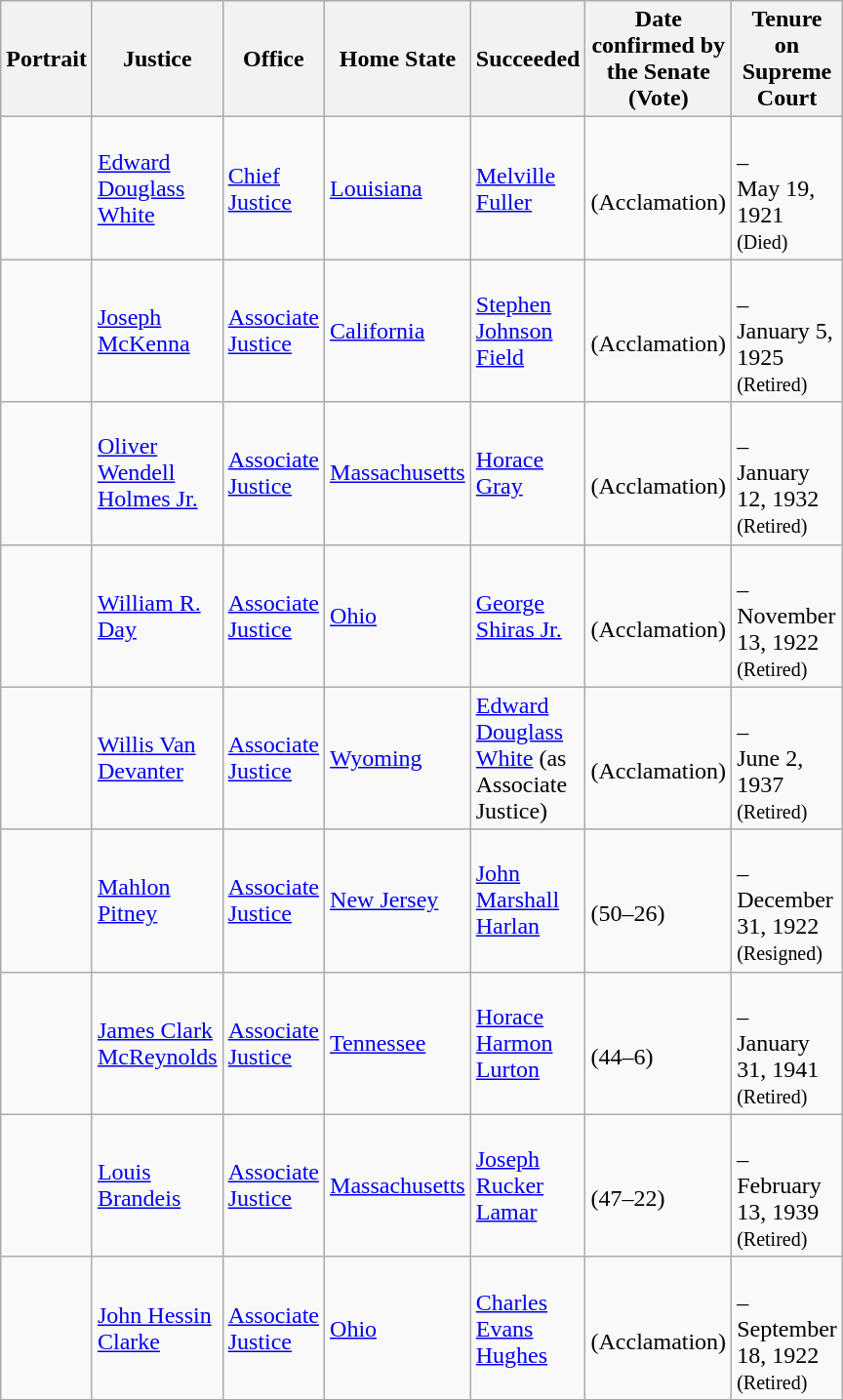<table class="wikitable sortable">
<tr>
<th scope="col" style="width: 10px;">Portrait</th>
<th scope="col" style="width: 10px;">Justice</th>
<th scope="col" style="width: 10px;">Office</th>
<th scope="col" style="width: 10px;">Home State</th>
<th scope="col" style="width: 10px;">Succeeded</th>
<th scope="col" style="width: 10px;">Date confirmed by the Senate<br>(Vote)</th>
<th scope="col" style="width: 10px;">Tenure on Supreme Court</th>
</tr>
<tr>
<td></td>
<td><a href='#'>Edward Douglass White</a></td>
<td><a href='#'>Chief Justice</a></td>
<td><a href='#'>Louisiana</a></td>
<td><a href='#'>Melville Fuller</a></td>
<td><br>(Acclamation)</td>
<td><br>–<br>May 19, 1921<br><small>(Died)</small></td>
</tr>
<tr>
<td></td>
<td><a href='#'>Joseph McKenna</a></td>
<td><a href='#'>Associate Justice</a></td>
<td><a href='#'>California</a></td>
<td><a href='#'>Stephen Johnson Field</a></td>
<td><br>(Acclamation)</td>
<td><br>–<br>January 5, 1925<br><small>(Retired)</small></td>
</tr>
<tr>
<td></td>
<td><a href='#'>Oliver Wendell Holmes Jr.</a></td>
<td><a href='#'>Associate Justice</a></td>
<td><a href='#'>Massachusetts</a></td>
<td><a href='#'>Horace Gray</a></td>
<td><br>(Acclamation)</td>
<td><br>–<br>January 12, 1932<br><small>(Retired)</small></td>
</tr>
<tr>
<td></td>
<td><a href='#'>William R. Day</a></td>
<td><a href='#'>Associate Justice</a></td>
<td><a href='#'>Ohio</a></td>
<td><a href='#'>George Shiras Jr.</a></td>
<td><br>(Acclamation)</td>
<td><br>–<br>November 13, 1922<br><small>(Retired)</small></td>
</tr>
<tr>
<td></td>
<td><a href='#'>Willis Van Devanter</a></td>
<td><a href='#'>Associate Justice</a></td>
<td><a href='#'>Wyoming</a></td>
<td><a href='#'>Edward Douglass White</a> (as Associate Justice)</td>
<td><br>(Acclamation)</td>
<td><br>–<br>June 2, 1937<br><small>(Retired)</small></td>
</tr>
<tr>
<td></td>
<td><a href='#'>Mahlon Pitney</a></td>
<td><a href='#'>Associate Justice</a></td>
<td><a href='#'>New Jersey</a></td>
<td><a href='#'>John Marshall Harlan</a></td>
<td><br>(50–26)</td>
<td><br>–<br>December 31, 1922<br><small>(Resigned)</small></td>
</tr>
<tr>
<td></td>
<td><a href='#'>James Clark McReynolds</a></td>
<td><a href='#'>Associate Justice</a></td>
<td><a href='#'>Tennessee</a></td>
<td><a href='#'>Horace Harmon Lurton</a></td>
<td><br>(44–6)</td>
<td><br>–<br>January 31, 1941<br><small>(Retired)</small></td>
</tr>
<tr>
<td></td>
<td><a href='#'>Louis Brandeis</a></td>
<td><a href='#'>Associate Justice</a></td>
<td><a href='#'>Massachusetts</a></td>
<td><a href='#'>Joseph Rucker Lamar</a></td>
<td><br>(47–22)</td>
<td><br>–<br>February 13, 1939<br><small>(Retired)</small></td>
</tr>
<tr>
<td></td>
<td><a href='#'>John Hessin Clarke</a></td>
<td><a href='#'>Associate Justice</a></td>
<td><a href='#'>Ohio</a></td>
<td><a href='#'>Charles Evans Hughes</a></td>
<td><br>(Acclamation)</td>
<td><br>–<br>September 18, 1922<br><small>(Retired)</small></td>
</tr>
<tr>
</tr>
</table>
